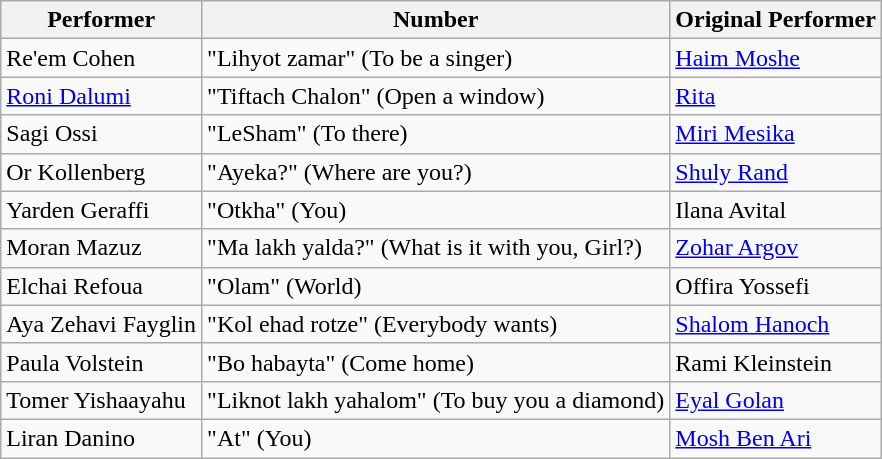<table class="wikitable">
<tr>
<th>Performer</th>
<th>Number</th>
<th>Original Performer</th>
</tr>
<tr>
<td>Re'em Cohen</td>
<td>"Lihyot zamar" (To be a singer)</td>
<td><a href='#'>Haim Moshe</a></td>
</tr>
<tr>
<td><a href='#'>Roni Dalumi</a></td>
<td>"Tiftach Chalon" (Open a window)</td>
<td><a href='#'>Rita</a></td>
</tr>
<tr>
<td>Sagi Ossi</td>
<td>"LeSham" (To there)</td>
<td><a href='#'>Miri Mesika</a></td>
</tr>
<tr>
<td>Or Kollenberg</td>
<td>"Ayeka?" (Where are you?)</td>
<td><a href='#'>Shuly Rand</a></td>
</tr>
<tr>
<td>Yarden Geraffi</td>
<td>"Otkha" (You)</td>
<td>Ilana Avital</td>
</tr>
<tr>
<td>Moran Mazuz</td>
<td>"Ma lakh yalda?" (What is it with you, Girl?)</td>
<td><a href='#'>Zohar Argov</a></td>
</tr>
<tr>
<td>Elchai Refoua</td>
<td>"Olam" (World)</td>
<td>Offira Yossefi</td>
</tr>
<tr>
<td>Aya Zehavi Fayglin</td>
<td>"Kol ehad rotze" (Everybody wants)</td>
<td><a href='#'>Shalom Hanoch</a></td>
</tr>
<tr>
<td>Paula Volstein</td>
<td>"Bo habayta" (Come home)</td>
<td>Rami Kleinstein</td>
</tr>
<tr>
<td>Tomer Yishaayahu</td>
<td>"Liknot lakh yahalom" (To buy you a diamond)</td>
<td><a href='#'>Eyal Golan</a></td>
</tr>
<tr>
<td>Liran Danino</td>
<td>"At" (You)</td>
<td><a href='#'>Mosh Ben Ari</a></td>
</tr>
</table>
